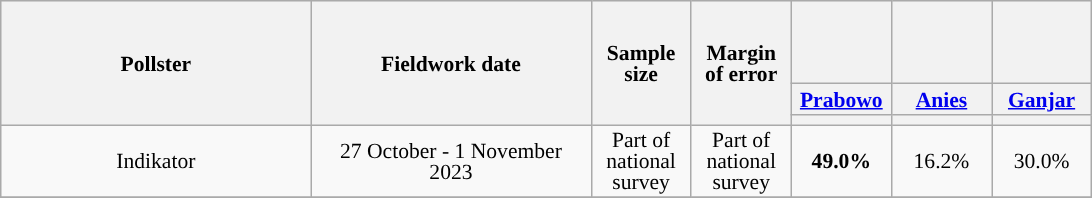<table class="wikitable" style="text-align:center; font-size:90%; line-height:14px;">
<tr style="height:55px; background-color:#E9E9E9">
<th rowspan="3" style="width:200px;">Pollster</th>
<th rowspan="3" style="width:180px;">Fieldwork date</th>
<th rowspan="3" style="width:60px;">Sample size</th>
<th rowspan="3" style="width:60px;">Margin of error</th>
<th style="width:60px;"></th>
<th style="width:60px;"></th>
<th style="width:60px;"></th>
</tr>
<tr>
<th><a href='#'>Prabowo</a> <br></th>
<th><a href='#'>Anies</a> <br></th>
<th><a href='#'>Ganjar</a> <br></th>
</tr>
<tr>
<th class="unsortable" style="color:inherit;background:"></th>
<th class="unsortable" style="color:inherit;background:"></th>
<th class="unsortable" style="color:inherit;background:"></th>
</tr>
<tr>
<td>Indikator</td>
<td>27 October - 1 November 2023</td>
<td>Part of national survey</td>
<td>Part of national survey</td>
<td style="background-color:#"><strong>49.0%</strong> </td>
<td>16.2% </td>
<td>30.0% </td>
</tr>
<tr>
</tr>
</table>
